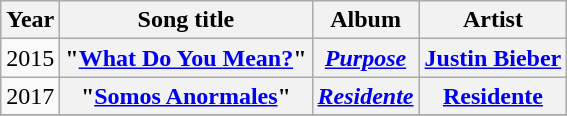<table class="wikitable plainrowheaders sortable">
<tr>
<th scope="col">Year</th>
<th scope="col">Song title</th>
<th scope="col">Album</th>
<th scope="col">Artist</th>
</tr>
<tr>
<td>2015</td>
<th scope="row">"<a href='#'>What Do You Mean?</a>"</th>
<th scope="row"><em><a href='#'>Purpose</a></em></th>
<th scope="row"><a href='#'>Justin Bieber</a></th>
</tr>
<tr>
<td>2017</td>
<th scope="row">"<a href='#'>Somos Anormales</a>"</th>
<th scope="row"><em><a href='#'>Residente</a></em></th>
<th scope="row"><a href='#'>Residente</a></th>
</tr>
<tr>
</tr>
</table>
